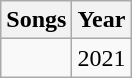<table class="wikitable">
<tr>
<th>Songs</th>
<th>Year</th>
</tr>
<tr>
<td></td>
<td>2021</td>
</tr>
</table>
